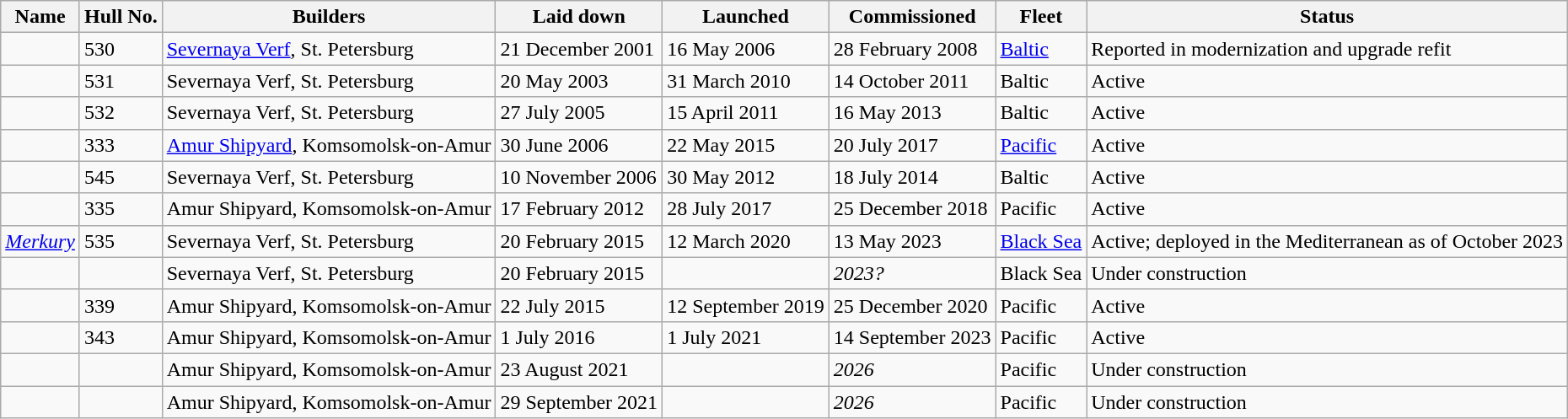<table class="wikitable">
<tr>
<th>Name</th>
<th>Hull No.</th>
<th>Builders</th>
<th>Laid down</th>
<th>Launched</th>
<th>Commissioned</th>
<th>Fleet</th>
<th>Status</th>
</tr>
<tr>
<td></td>
<td>530</td>
<td><a href='#'>Severnaya Verf</a>, St. Petersburg</td>
<td>21 December 2001</td>
<td>16 May 2006</td>
<td>28 February 2008</td>
<td><a href='#'>Baltic</a></td>
<td>Reported in modernization and upgrade refit</td>
</tr>
<tr>
<td></td>
<td>531</td>
<td>Severnaya Verf, St. Petersburg</td>
<td>20 May 2003</td>
<td>31 March 2010</td>
<td>14 October 2011</td>
<td>Baltic</td>
<td>Active</td>
</tr>
<tr>
<td></td>
<td>532</td>
<td>Severnaya Verf, St. Petersburg</td>
<td>27 July 2005</td>
<td>15 April 2011</td>
<td>16 May 2013</td>
<td>Baltic</td>
<td>Active</td>
</tr>
<tr>
<td></td>
<td>333</td>
<td><a href='#'>Amur Shipyard</a>, Komsomolsk-on-Amur</td>
<td>30 June 2006</td>
<td>22 May 2015</td>
<td>20 July 2017</td>
<td><a href='#'>Pacific</a></td>
<td>Active</td>
</tr>
<tr>
<td></td>
<td>545</td>
<td>Severnaya Verf, St. Petersburg</td>
<td>10 November 2006</td>
<td>30 May 2012</td>
<td>18 July 2014</td>
<td>Baltic</td>
<td>Active</td>
</tr>
<tr>
<td></td>
<td>335</td>
<td>Amur Shipyard, Komsomolsk-on-Amur</td>
<td>17 February 2012</td>
<td>28 July 2017</td>
<td>25 December 2018</td>
<td>Pacific</td>
<td>Active</td>
</tr>
<tr>
<td><a href='#'><em>Merkury</em></a></td>
<td>535</td>
<td>Severnaya Verf, St. Petersburg</td>
<td>20 February 2015</td>
<td>12 March 2020</td>
<td>13 May 2023</td>
<td><a href='#'>Black Sea</a></td>
<td>Active; deployed in the Mediterranean as of October 2023</td>
</tr>
<tr>
<td></td>
<td></td>
<td>Severnaya Verf, St. Petersburg</td>
<td>20 February 2015</td>
<td></td>
<td><em>2023?</em></td>
<td>Black Sea</td>
<td>Under construction</td>
</tr>
<tr>
<td></td>
<td>339</td>
<td>Amur Shipyard, Komsomolsk-on-Amur</td>
<td>22 July 2015</td>
<td>12 September 2019</td>
<td>25 December 2020</td>
<td>Pacific</td>
<td>Active</td>
</tr>
<tr>
<td></td>
<td>343</td>
<td>Amur Shipyard, Komsomolsk-on-Amur</td>
<td>1 July 2016</td>
<td>1 July 2021</td>
<td>14 September 2023</td>
<td>Pacific</td>
<td>Active</td>
</tr>
<tr>
<td></td>
<td></td>
<td>Amur Shipyard, Komsomolsk-on-Amur</td>
<td>23 August 2021</td>
<td></td>
<td><em>2026</em></td>
<td>Pacific</td>
<td>Under construction</td>
</tr>
<tr>
<td></td>
<td></td>
<td>Amur Shipyard, Komsomolsk-on-Amur</td>
<td>29 September 2021</td>
<td></td>
<td><em>2026</em></td>
<td>Pacific</td>
<td>Under construction</td>
</tr>
</table>
